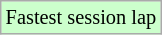<table class="wikitable" style="font-size: 85%;">
<tr style="background:#ccffcc;">
<td>Fastest session lap</td>
</tr>
</table>
